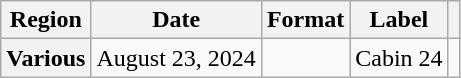<table class="wikitable plainrowheaders">
<tr>
<th scope="col">Region</th>
<th scope="col">Date</th>
<th scope="col">Format</th>
<th scope="col">Label</th>
<th scope="col"></th>
</tr>
<tr>
<th scope="row">Various</th>
<td>August 23, 2024</td>
<td></td>
<td>Cabin 24</td>
<td align="center"></td>
</tr>
</table>
